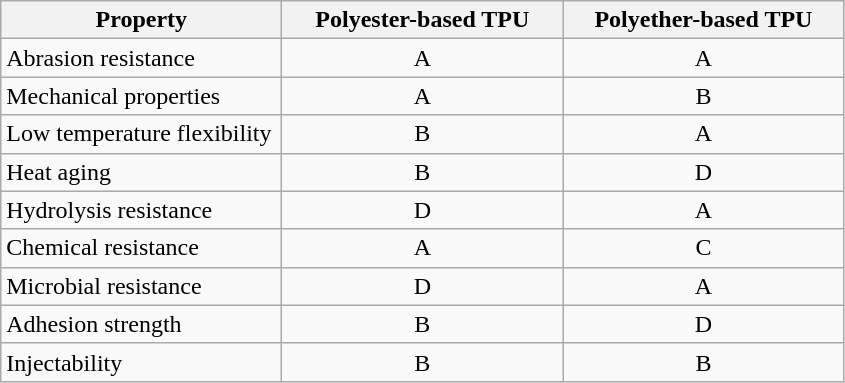<table class=wikitable>
<tr>
<th width="180">Property</th>
<th width="180">Polyester-based TPU</th>
<th width="180">Polyether-based TPU</th>
</tr>
<tr>
<td>Abrasion resistance</td>
<td style="text-align: center;">A</td>
<td style="text-align: center;">A</td>
</tr>
<tr>
<td>Mechanical properties</td>
<td style="text-align: center;">A</td>
<td style="text-align: center;">B</td>
</tr>
<tr>
<td>Low temperature flexibility</td>
<td style="text-align: center;">B</td>
<td style="text-align: center;">A</td>
</tr>
<tr>
<td>Heat aging</td>
<td style="text-align: center;">B</td>
<td style="text-align: center;">D</td>
</tr>
<tr>
<td>Hydrolysis resistance</td>
<td style="text-align: center;">D</td>
<td style="text-align: center;">A</td>
</tr>
<tr>
<td>Chemical resistance</td>
<td style="text-align: center;">A</td>
<td style="text-align: center;">C</td>
</tr>
<tr>
<td>Microbial resistance</td>
<td style="text-align: center;">D</td>
<td style="text-align: center;">A</td>
</tr>
<tr>
<td>Adhesion strength</td>
<td style="text-align: center;">B</td>
<td style="text-align: center;">D</td>
</tr>
<tr>
<td>Injectability</td>
<td style="text-align: center;">B</td>
<td style="text-align: center;">B</td>
</tr>
</table>
